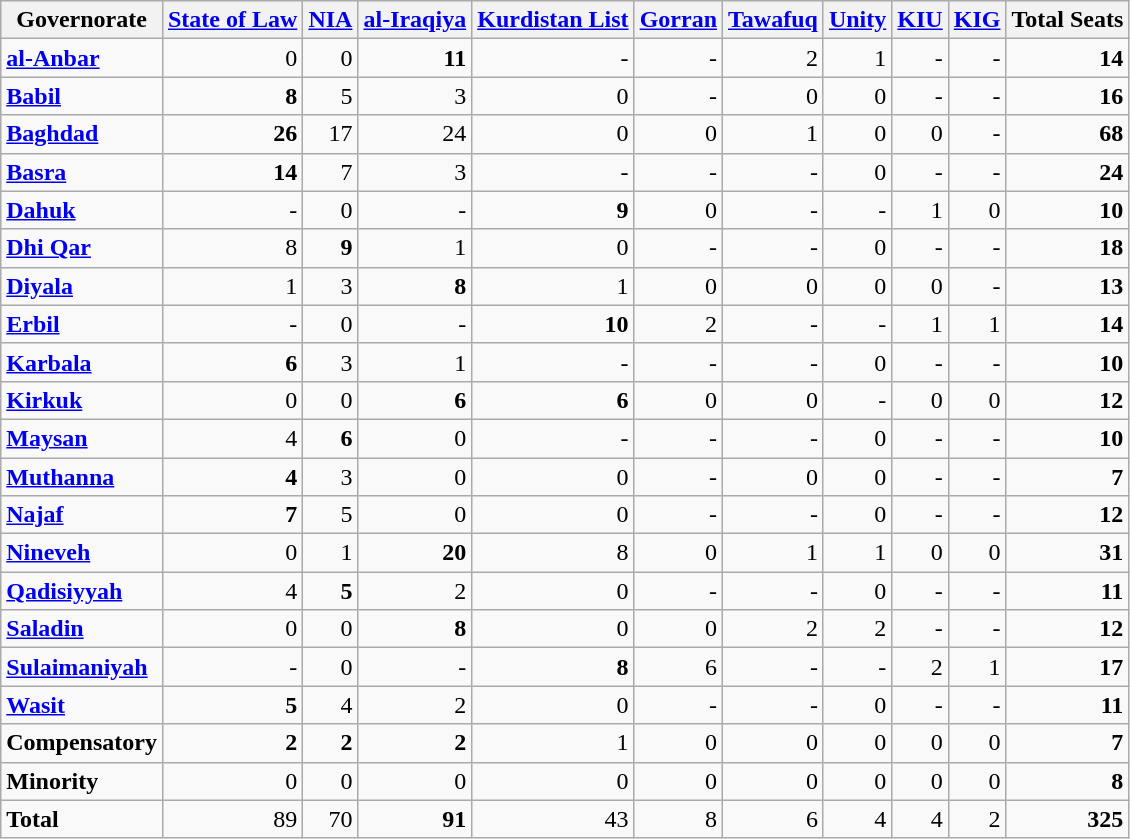<table class="wikitable" style="text-align:right">
<tr>
<th>Governorate</th>
<th><a href='#'>State of Law</a></th>
<th><a href='#'>NIA</a></th>
<th><a href='#'>al-Iraqiya</a></th>
<th><a href='#'>Kurdistan List</a></th>
<th><a href='#'>Gorran</a></th>
<th><a href='#'>Tawafuq</a></th>
<th><a href='#'>Unity</a></th>
<th><a href='#'>KIU</a></th>
<th><a href='#'>KIG</a></th>
<th>Total Seats</th>
</tr>
<tr>
<td align="left"><strong><a href='#'>al-Anbar</a></strong></td>
<td>0</td>
<td>0</td>
<td><strong>11</strong></td>
<td>-</td>
<td>-</td>
<td>2</td>
<td>1</td>
<td>-</td>
<td>-</td>
<td><strong>14</strong></td>
</tr>
<tr>
<td align="left"><strong><a href='#'>Babil</a></strong></td>
<td><strong>8</strong></td>
<td>5</td>
<td>3</td>
<td>0</td>
<td>-</td>
<td>0</td>
<td>0</td>
<td>-</td>
<td>-</td>
<td><strong>16</strong></td>
</tr>
<tr>
<td align="left"><strong><a href='#'>Baghdad</a></strong></td>
<td><strong>26</strong></td>
<td>17</td>
<td>24</td>
<td>0</td>
<td>0</td>
<td>1</td>
<td>0</td>
<td>0</td>
<td>-</td>
<td><strong>68</strong></td>
</tr>
<tr>
<td align="left"><strong><a href='#'>Basra</a></strong></td>
<td><strong>14</strong></td>
<td>7</td>
<td>3</td>
<td>-</td>
<td>-</td>
<td>-</td>
<td>0</td>
<td>-</td>
<td>-</td>
<td><strong>24</strong></td>
</tr>
<tr>
<td align="left"><strong><a href='#'>Dahuk</a></strong></td>
<td>-</td>
<td>0</td>
<td>-</td>
<td><strong>9</strong></td>
<td>0</td>
<td>-</td>
<td>-</td>
<td>1</td>
<td>0</td>
<td><strong>10</strong></td>
</tr>
<tr>
<td align="left"><strong><a href='#'>Dhi Qar</a></strong></td>
<td>8</td>
<td><strong>9</strong></td>
<td>1</td>
<td>0</td>
<td>-</td>
<td>-</td>
<td>0</td>
<td>-</td>
<td>-</td>
<td><strong>18</strong></td>
</tr>
<tr>
<td align="left"><strong><a href='#'>Diyala</a></strong></td>
<td>1</td>
<td>3</td>
<td><strong>8</strong></td>
<td>1</td>
<td>0</td>
<td>0</td>
<td>0</td>
<td>0</td>
<td>-</td>
<td><strong>13</strong></td>
</tr>
<tr>
<td align="left"><strong><a href='#'>Erbil</a></strong></td>
<td>-</td>
<td>0</td>
<td>-</td>
<td><strong>10</strong></td>
<td>2</td>
<td>-</td>
<td>-</td>
<td>1</td>
<td>1</td>
<td><strong>14</strong></td>
</tr>
<tr>
<td align="left"><strong><a href='#'>Karbala</a></strong></td>
<td><strong>6</strong></td>
<td>3</td>
<td>1</td>
<td>-</td>
<td>-</td>
<td>-</td>
<td>0</td>
<td>-</td>
<td>-</td>
<td><strong>10</strong></td>
</tr>
<tr>
<td align="left"><strong><a href='#'>Kirkuk</a></strong></td>
<td>0</td>
<td>0</td>
<td><strong>6</strong></td>
<td><strong>6</strong></td>
<td>0</td>
<td>0</td>
<td>-</td>
<td>0</td>
<td>0</td>
<td><strong>12</strong></td>
</tr>
<tr>
<td align="left"><strong><a href='#'>Maysan</a></strong></td>
<td>4</td>
<td><strong>6</strong></td>
<td>0</td>
<td>-</td>
<td>-</td>
<td>-</td>
<td>0</td>
<td>-</td>
<td>-</td>
<td><strong>10</strong></td>
</tr>
<tr>
<td align="left"><strong><a href='#'>Muthanna</a></strong></td>
<td><strong>4</strong></td>
<td>3</td>
<td>0</td>
<td>0</td>
<td>-</td>
<td>0</td>
<td>0</td>
<td>-</td>
<td>-</td>
<td><strong>7</strong></td>
</tr>
<tr>
<td align="left"><strong><a href='#'>Najaf</a></strong></td>
<td><strong>7</strong></td>
<td>5</td>
<td>0</td>
<td>0</td>
<td>-</td>
<td>-</td>
<td>0</td>
<td>-</td>
<td>-</td>
<td><strong>12</strong></td>
</tr>
<tr>
<td align="left"><strong><a href='#'>Nineveh</a></strong></td>
<td>0</td>
<td>1</td>
<td><strong>20</strong></td>
<td>8</td>
<td>0</td>
<td>1</td>
<td>1</td>
<td>0</td>
<td>0</td>
<td><strong>31</strong></td>
</tr>
<tr>
<td align="left"><strong><a href='#'>Qadisiyyah</a></strong></td>
<td>4</td>
<td><strong>5</strong></td>
<td>2</td>
<td>0</td>
<td>-</td>
<td>-</td>
<td>0</td>
<td>-</td>
<td>-</td>
<td><strong>11</strong></td>
</tr>
<tr>
<td align="left"><strong><a href='#'>Saladin</a></strong></td>
<td>0</td>
<td>0</td>
<td><strong>8</strong></td>
<td>0</td>
<td>0</td>
<td>2</td>
<td>2</td>
<td>-</td>
<td>-</td>
<td><strong>12</strong></td>
</tr>
<tr>
<td align="left"><strong><a href='#'>Sulaimaniyah</a></strong></td>
<td>-</td>
<td>0</td>
<td>-</td>
<td><strong>8</strong></td>
<td>6</td>
<td>-</td>
<td>-</td>
<td>2</td>
<td>1</td>
<td><strong>17</strong></td>
</tr>
<tr>
<td align="left"><strong><a href='#'>Wasit</a></strong></td>
<td><strong>5</strong></td>
<td>4</td>
<td>2</td>
<td>0</td>
<td>-</td>
<td>-</td>
<td>0</td>
<td>-</td>
<td>-</td>
<td><strong>11</strong></td>
</tr>
<tr>
<td align="left"><strong>Compensatory</strong></td>
<td><strong>2</strong></td>
<td><strong>2</strong></td>
<td><strong>2</strong></td>
<td>1</td>
<td>0</td>
<td>0</td>
<td>0</td>
<td>0</td>
<td>0</td>
<td><strong>7</strong></td>
</tr>
<tr>
<td align="left"><strong>Minority</strong></td>
<td>0</td>
<td>0</td>
<td>0</td>
<td>0</td>
<td>0</td>
<td>0</td>
<td>0</td>
<td>0</td>
<td>0</td>
<td><strong>8</strong></td>
</tr>
<tr>
<td align="left"><strong>Total</strong></td>
<td>89</td>
<td>70</td>
<td><strong>91</strong></td>
<td>43</td>
<td>8</td>
<td>6</td>
<td>4</td>
<td>4</td>
<td>2</td>
<td><strong>325</strong></td>
</tr>
</table>
